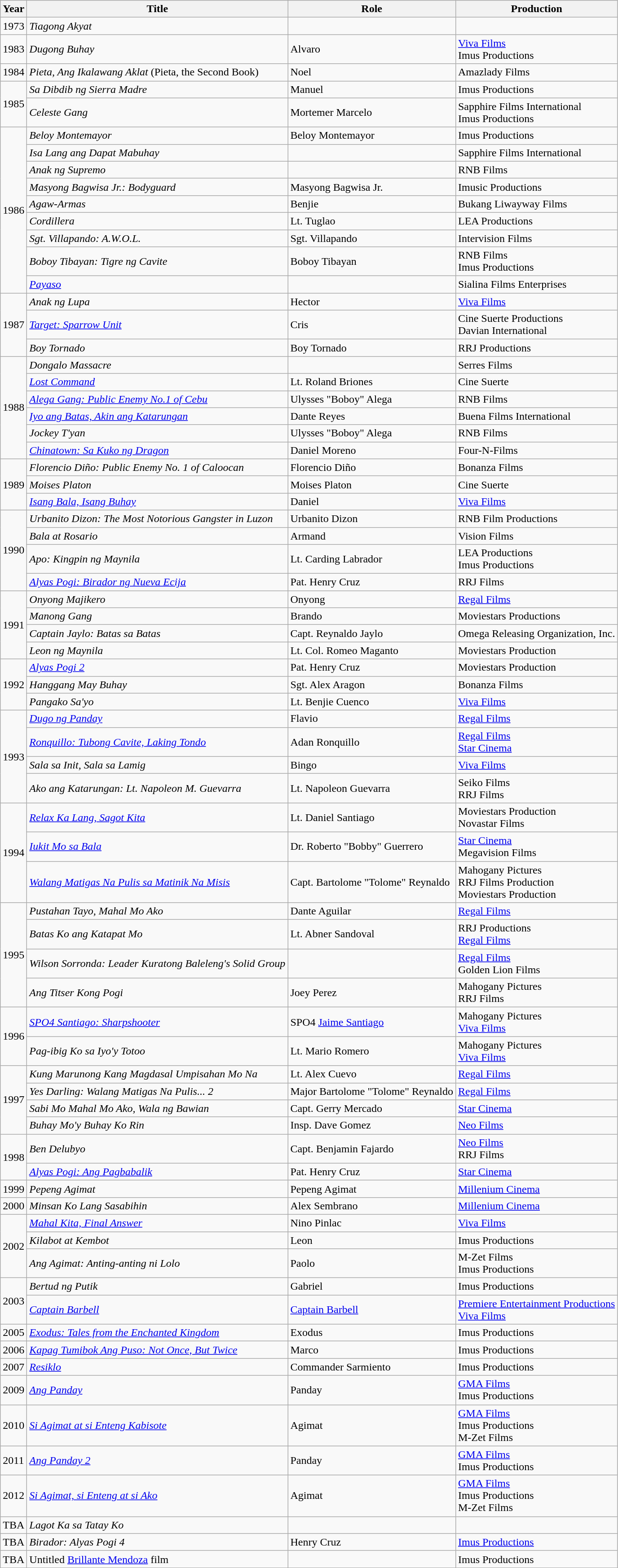<table class="wikitable">
<tr>
<th>Year</th>
<th>Title</th>
<th>Role</th>
<th>Production</th>
</tr>
<tr>
<td>1973</td>
<td><em>Tiagong Akyat</em></td>
<td></td>
<td></td>
</tr>
<tr>
<td>1983</td>
<td><em>Dugong Buhay</em></td>
<td>Alvaro</td>
<td><a href='#'>Viva Films</a><br>Imus Productions</td>
</tr>
<tr>
<td>1984</td>
<td><em>Pieta, Ang Ikalawang Aklat</em> (Pieta, the Second Book)</td>
<td>Noel</td>
<td>Amazlady Films</td>
</tr>
<tr>
<td rowspan="2">1985</td>
<td><em>Sa Dibdib ng Sierra Madre</em></td>
<td>Manuel</td>
<td>Imus Productions</td>
</tr>
<tr>
<td><em>Celeste Gang</em></td>
<td>Mortemer Marcelo</td>
<td>Sapphire Films International<br>Imus Productions</td>
</tr>
<tr>
<td rowspan="9">1986</td>
<td><em>Beloy Montemayor</em></td>
<td>Beloy Montemayor</td>
<td>Imus Productions</td>
</tr>
<tr>
<td><em>Isa Lang ang Dapat Mabuhay</em></td>
<td></td>
<td>Sapphire Films International</td>
</tr>
<tr>
<td><em>Anak ng Supremo</em></td>
<td></td>
<td>RNB Films</td>
</tr>
<tr>
<td><em>Masyong Bagwisa Jr.: Bodyguard</em></td>
<td>Masyong Bagwisa Jr.</td>
<td>Imusic Productions</td>
</tr>
<tr>
<td><em>Agaw-Armas</em></td>
<td>Benjie</td>
<td>Bukang Liwayway Films</td>
</tr>
<tr>
<td><em>Cordillera</em></td>
<td>Lt. Tuglao</td>
<td>LEA Productions</td>
</tr>
<tr>
<td><em>Sgt. Villapando: A.W.O.L.</em></td>
<td>Sgt. Villapando</td>
<td>Intervision Films</td>
</tr>
<tr>
<td><em>Boboy Tibayan: Tigre ng Cavite</em> </td>
<td>Boboy Tibayan</td>
<td>RNB Films<br>Imus Productions</td>
</tr>
<tr>
<td><em><a href='#'>Payaso</a></em></td>
<td></td>
<td>Sialina Films Enterprises</td>
</tr>
<tr>
<td rowspan="3">1987</td>
<td><em>Anak ng Lupa</em></td>
<td>Hector</td>
<td><a href='#'>Viva Films</a></td>
</tr>
<tr>
<td><em><a href='#'>Target: Sparrow Unit</a></em></td>
<td>Cris</td>
<td>Cine Suerte Productions<br>Davian International</td>
</tr>
<tr>
<td><em>Boy Tornado</em></td>
<td>Boy Tornado</td>
<td>RRJ Productions</td>
</tr>
<tr>
<td rowspan="6">1988</td>
<td><em>Dongalo Massacre</em></td>
<td></td>
<td>Serres Films</td>
</tr>
<tr>
<td><em><a href='#'>Lost Command</a></em></td>
<td>Lt. Roland Briones</td>
<td>Cine Suerte</td>
</tr>
<tr>
<td><em><a href='#'>Alega Gang: Public Enemy No.1 of Cebu</a></em></td>
<td>Ulysses "Boboy" Alega</td>
<td>RNB Films</td>
</tr>
<tr>
<td><em><a href='#'>Iyo ang Batas, Akin ang Katarungan</a></em></td>
<td>Dante Reyes</td>
<td>Buena Films International</td>
</tr>
<tr>
<td><em>Jockey T'yan</em></td>
<td>Ulysses "Boboy" Alega </td>
<td>RNB Films</td>
</tr>
<tr>
<td><em><a href='#'>Chinatown: Sa Kuko ng Dragon</a></em></td>
<td>Daniel Moreno</td>
<td>Four-N-Films</td>
</tr>
<tr>
<td rowspan="3">1989</td>
<td><em>Florencio Diño: Public Enemy No. 1 of Caloocan</em></td>
<td>Florencio Diño</td>
<td>Bonanza Films</td>
</tr>
<tr>
<td><em>Moises Platon</em></td>
<td>Moises Platon</td>
<td>Cine Suerte</td>
</tr>
<tr>
<td><em><a href='#'>Isang Bala, Isang Buhay</a></em></td>
<td>Daniel</td>
<td><a href='#'>Viva Films</a></td>
</tr>
<tr>
<td rowspan="4">1990</td>
<td><em>Urbanito Dizon: The Most Notorious Gangster in Luzon</em></td>
<td>Urbanito Dizon</td>
<td>RNB Film Productions</td>
</tr>
<tr>
<td><em>Bala at Rosario</em></td>
<td>Armand</td>
<td>Vision Films</td>
</tr>
<tr>
<td><em>Apo: Kingpin ng Maynila</em></td>
<td>Lt. Carding Labrador</td>
<td>LEA Productions<br>Imus Productions</td>
</tr>
<tr>
<td><em><a href='#'>Alyas Pogi: Birador ng Nueva Ecija</a></em></td>
<td>Pat. Henry Cruz</td>
<td>RRJ Films</td>
</tr>
<tr>
<td rowspan="4">1991</td>
<td><em>Onyong Majikero</em></td>
<td>Onyong</td>
<td><a href='#'>Regal Films</a></td>
</tr>
<tr>
<td><em>Manong Gang</em></td>
<td>Brando</td>
<td>Moviestars Productions</td>
</tr>
<tr>
<td><em>Captain Jaylo: Batas sa Batas</em></td>
<td>Capt. Reynaldo Jaylo</td>
<td>Omega Releasing Organization, Inc.</td>
</tr>
<tr>
<td><em>Leon ng Maynila</em></td>
<td>Lt. Col. Romeo Maganto</td>
<td>Moviestars Production</td>
</tr>
<tr>
<td rowspan="3">1992</td>
<td><em><a href='#'>Alyas Pogi 2</a></em></td>
<td>Pat. Henry Cruz</td>
<td>Moviestars Production</td>
</tr>
<tr>
<td><em>Hanggang May Buhay</em></td>
<td>Sgt. Alex Aragon</td>
<td>Bonanza Films</td>
</tr>
<tr>
<td><em>Pangako Sa'yo</em></td>
<td>Lt. Benjie Cuenco</td>
<td><a href='#'>Viva Films</a></td>
</tr>
<tr>
<td rowspan="4">1993</td>
<td><em><a href='#'>Dugo ng Panday</a></em></td>
<td>Flavio</td>
<td><a href='#'>Regal Films</a></td>
</tr>
<tr>
<td><em><a href='#'>Ronquillo: Tubong Cavite, Laking Tondo</a></em></td>
<td>Adan Ronquillo</td>
<td><a href='#'>Regal Films</a><br><a href='#'>Star Cinema</a></td>
</tr>
<tr>
<td><em>Sala sa Init, Sala sa Lamig</em></td>
<td>Bingo</td>
<td><a href='#'>Viva Films</a></td>
</tr>
<tr>
<td><em>Ako ang Katarungan: Lt. Napoleon M. Guevarra</em></td>
<td>Lt. Napoleon Guevarra</td>
<td>Seiko Films<br>RRJ Films</td>
</tr>
<tr>
<td rowspan="3">1994</td>
<td><em><a href='#'>Relax Ka Lang, Sagot Kita</a></em></td>
<td>Lt. Daniel Santiago</td>
<td>Moviestars Production<br>Novastar Films</td>
</tr>
<tr>
<td><em><a href='#'>Iukit Mo sa Bala</a></em></td>
<td>Dr. Roberto "Bobby" Guerrero</td>
<td><a href='#'>Star Cinema</a><br>Megavision Films</td>
</tr>
<tr>
<td><em><a href='#'>Walang Matigas Na Pulis sa Matinik Na Misis</a></em></td>
<td>Capt. Bartolome "Tolome" Reynaldo</td>
<td>Mahogany Pictures<br>RRJ Films Production<br>Moviestars Production</td>
</tr>
<tr>
<td rowspan="4">1995</td>
<td><em>Pustahan Tayo, Mahal Mo Ako</em></td>
<td>Dante Aguilar</td>
<td><a href='#'>Regal Films</a></td>
</tr>
<tr>
<td><em>Batas Ko ang Katapat Mo</em></td>
<td>Lt. Abner Sandoval</td>
<td>RRJ Productions<br><a href='#'>Regal Films</a></td>
</tr>
<tr>
<td><em>Wilson Sorronda: Leader Kuratong Baleleng's Solid Group</em></td>
<td></td>
<td><a href='#'>Regal Films</a><br>Golden Lion Films</td>
</tr>
<tr>
<td><em>Ang Titser Kong Pogi</em></td>
<td>Joey Perez</td>
<td>Mahogany Pictures<br>RRJ Films</td>
</tr>
<tr>
<td rowspan="2">1996</td>
<td><em><a href='#'>SPO4 Santiago: Sharpshooter</a></em></td>
<td>SPO4 <a href='#'>Jaime Santiago</a></td>
<td>Mahogany Pictures<br><a href='#'>Viva Films</a></td>
</tr>
<tr>
<td><em>Pag-ibig Ko sa Iyo'y Totoo</em></td>
<td>Lt. Mario Romero</td>
<td>Mahogany Pictures<br><a href='#'>Viva Films</a></td>
</tr>
<tr>
<td rowspan="4">1997</td>
<td><em>Kung Marunong Kang Magdasal Umpisahan Mo Na</em></td>
<td>Lt. Alex Cuevo</td>
<td><a href='#'>Regal Films</a></td>
</tr>
<tr>
<td><em>Yes Darling: Walang Matigas Na Pulis... 2 </em></td>
<td>Major Bartolome "Tolome" Reynaldo</td>
<td><a href='#'>Regal Films</a></td>
</tr>
<tr>
<td><em>Sabi Mo Mahal Mo Ako, Wala ng Bawian</em></td>
<td>Capt. Gerry Mercado</td>
<td><a href='#'>Star Cinema</a></td>
</tr>
<tr>
<td><em>Buhay Mo'y Buhay Ko Rin</em></td>
<td>Insp. Dave Gomez</td>
<td><a href='#'>Neo Films</a></td>
</tr>
<tr>
<td rowspan="2">1998</td>
<td><em>Ben Delubyo</em></td>
<td>Capt. Benjamin Fajardo</td>
<td><a href='#'>Neo Films</a><br>RRJ Films</td>
</tr>
<tr>
<td><em><a href='#'>Alyas Pogi: Ang Pagbabalik</a></em></td>
<td>Pat. Henry Cruz</td>
<td><a href='#'>Star Cinema</a></td>
</tr>
<tr>
<td>1999</td>
<td><em>Pepeng Agimat</em></td>
<td>Pepeng Agimat</td>
<td><a href='#'>Millenium Cinema</a></td>
</tr>
<tr>
<td>2000</td>
<td><em>Minsan Ko Lang Sasabihin</em></td>
<td>Alex Sembrano</td>
<td><a href='#'>Millenium Cinema</a></td>
</tr>
<tr>
<td rowspan="3">2002</td>
<td><em><a href='#'>Mahal Kita, Final Answer</a></em></td>
<td>Nino Pinlac</td>
<td><a href='#'>Viva Films</a></td>
</tr>
<tr>
<td><em>Kilabot at Kembot</em></td>
<td>Leon</td>
<td>Imus Productions</td>
</tr>
<tr>
<td><em>Ang Agimat: Anting-anting ni Lolo</em></td>
<td>Paolo</td>
<td>M-Zet Films<br>Imus Productions</td>
</tr>
<tr>
<td rowspan="2">2003</td>
<td><em>Bertud ng Putik</em></td>
<td>Gabriel</td>
<td>Imus Productions</td>
</tr>
<tr>
<td><em><a href='#'>Captain Barbell</a></em></td>
<td><a href='#'>Captain Barbell</a></td>
<td><a href='#'>Premiere Entertainment Productions</a><br><a href='#'>Viva Films</a></td>
</tr>
<tr>
<td>2005</td>
<td><em><a href='#'>Exodus: Tales from the Enchanted Kingdom</a></em></td>
<td>Exodus</td>
<td>Imus Productions</td>
</tr>
<tr>
<td>2006</td>
<td><em><a href='#'>Kapag Tumibok Ang Puso: Not Once, But Twice</a></em></td>
<td>Marco</td>
<td>Imus Productions</td>
</tr>
<tr>
<td>2007</td>
<td><em><a href='#'>Resiklo</a></em></td>
<td>Commander Sarmiento</td>
<td>Imus Productions</td>
</tr>
<tr>
<td>2009</td>
<td><em><a href='#'>Ang Panday</a></em></td>
<td>Panday</td>
<td><a href='#'>GMA Films</a><br> Imus Productions</td>
</tr>
<tr>
<td>2010</td>
<td><em><a href='#'>Si Agimat at si Enteng Kabisote</a></em></td>
<td>Agimat</td>
<td><a href='#'>GMA Films</a><br>Imus Productions<br>M-Zet Films</td>
</tr>
<tr>
<td>2011</td>
<td><em><a href='#'>Ang Panday 2</a></em></td>
<td>Panday</td>
<td><a href='#'>GMA Films</a><br>Imus Productions</td>
</tr>
<tr>
<td>2012</td>
<td><em><a href='#'>Si Agimat, si Enteng at si Ako</a></em></td>
<td>Agimat</td>
<td><a href='#'>GMA Films</a><br>Imus Productions<br>M-Zet Films</td>
</tr>
<tr>
<td>TBA</td>
<td><em>Lagot Ka sa Tatay Ko</em></td>
<td></td>
<td></td>
</tr>
<tr>
<td>TBA</td>
<td><em>Birador: Alyas Pogi 4</em></td>
<td>Henry Cruz</td>
<td><a href='#'>Imus Productions</a></td>
</tr>
<tr>
<td>TBA</td>
<td>Untitled <a href='#'>Brillante Mendoza</a> film</td>
<td></td>
<td>Imus Productions</td>
</tr>
</table>
